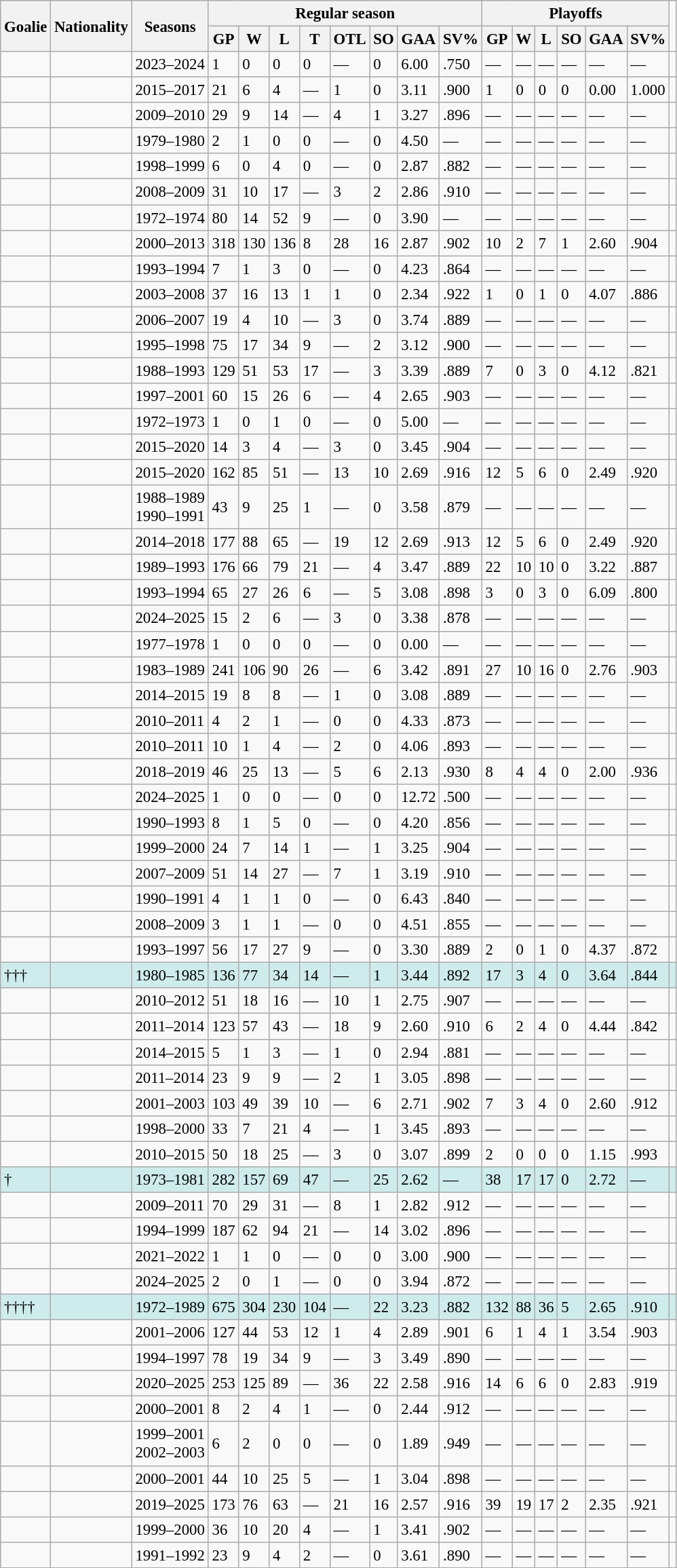<table class="wikitable sortable" style="text-align:left; font-size:95%">
<tr>
<th scope="col" rowspan="2">Goalie</th>
<th scope="col" rowspan="2">Nationality</th>
<th scope="col" rowspan="2">Seasons</th>
<th scope="col" colspan="8" class="unsortable">Regular season</th>
<th scope="col" colspan="6" class="unsortable">Playoffs</th>
</tr>
<tr>
<th>GP</th>
<th>W</th>
<th>L</th>
<th>T</th>
<th>OTL</th>
<th>SO</th>
<th>GAA</th>
<th>SV%</th>
<th>GP</th>
<th>W</th>
<th>L</th>
<th>SO</th>
<th>GAA</th>
<th>SV%</th>
</tr>
<tr>
<td></td>
<td></td>
<td>2023–2024</td>
<td>1</td>
<td>0</td>
<td>0</td>
<td>0</td>
<td>—</td>
<td>0</td>
<td>6.00</td>
<td>.750</td>
<td>—</td>
<td>—</td>
<td>—</td>
<td>—</td>
<td>—</td>
<td>—</td>
<td></td>
</tr>
<tr>
<td></td>
<td></td>
<td>2015–2017</td>
<td>21</td>
<td>6</td>
<td>4</td>
<td>—</td>
<td>1</td>
<td>0</td>
<td>3.11</td>
<td>.900</td>
<td>1</td>
<td>0</td>
<td>0</td>
<td>0</td>
<td>0.00</td>
<td>1.000</td>
<td></td>
</tr>
<tr>
<td></td>
<td></td>
<td>2009–2010</td>
<td>29</td>
<td>9</td>
<td>14</td>
<td>—</td>
<td>4</td>
<td>1</td>
<td>3.27</td>
<td>.896</td>
<td>—</td>
<td>—</td>
<td>—</td>
<td>—</td>
<td>—</td>
<td>—</td>
<td></td>
</tr>
<tr>
<td></td>
<td></td>
<td>1979–1980</td>
<td>2</td>
<td>1</td>
<td>0</td>
<td>0</td>
<td>—</td>
<td>0</td>
<td>4.50</td>
<td>—</td>
<td>—</td>
<td>—</td>
<td>—</td>
<td>—</td>
<td>—</td>
<td>—</td>
<td></td>
</tr>
<tr>
<td></td>
<td></td>
<td>1998–1999</td>
<td>6</td>
<td>0</td>
<td>4</td>
<td>0</td>
<td>—</td>
<td>0</td>
<td>2.87</td>
<td>.882</td>
<td>—</td>
<td>—</td>
<td>—</td>
<td>—</td>
<td>—</td>
<td>—</td>
<td></td>
</tr>
<tr>
<td></td>
<td></td>
<td>2008–2009</td>
<td>31</td>
<td>10</td>
<td>17</td>
<td>—</td>
<td>3</td>
<td>2</td>
<td>2.86</td>
<td>.910</td>
<td>—</td>
<td>—</td>
<td>—</td>
<td>—</td>
<td>—</td>
<td>—</td>
<td></td>
</tr>
<tr>
<td></td>
<td></td>
<td>1972–1974</td>
<td>80</td>
<td>14</td>
<td>52</td>
<td>9</td>
<td>—</td>
<td>0</td>
<td>3.90</td>
<td>—</td>
<td>—</td>
<td>—</td>
<td>—</td>
<td>—</td>
<td>—</td>
<td>—</td>
<td></td>
</tr>
<tr>
<td></td>
<td></td>
<td>2000–2013</td>
<td>318</td>
<td>130</td>
<td>136</td>
<td>8</td>
<td>28</td>
<td>16</td>
<td>2.87</td>
<td>.902</td>
<td>10</td>
<td>2</td>
<td>7</td>
<td>1</td>
<td>2.60</td>
<td>.904</td>
<td></td>
</tr>
<tr>
<td></td>
<td></td>
<td>1993–1994</td>
<td>7</td>
<td>1</td>
<td>3</td>
<td>0</td>
<td>—</td>
<td>0</td>
<td>4.23</td>
<td>.864</td>
<td>—</td>
<td>—</td>
<td>—</td>
<td>—</td>
<td>—</td>
<td>—</td>
<td></td>
</tr>
<tr>
<td></td>
<td></td>
<td>2003–2008</td>
<td>37</td>
<td>16</td>
<td>13</td>
<td>1</td>
<td>1</td>
<td>0</td>
<td>2.34</td>
<td>.922</td>
<td>1</td>
<td>0</td>
<td>1</td>
<td>0</td>
<td>4.07</td>
<td>.886</td>
<td></td>
</tr>
<tr>
<td></td>
<td></td>
<td>2006–2007</td>
<td>19</td>
<td>4</td>
<td>10</td>
<td>—</td>
<td>3</td>
<td>0</td>
<td>3.74</td>
<td>.889</td>
<td>—</td>
<td>—</td>
<td>—</td>
<td>—</td>
<td>—</td>
<td>—</td>
<td></td>
</tr>
<tr>
<td></td>
<td></td>
<td>1995–1998</td>
<td>75</td>
<td>17</td>
<td>34</td>
<td>9</td>
<td>—</td>
<td>2</td>
<td>3.12</td>
<td>.900</td>
<td>—</td>
<td>—</td>
<td>—</td>
<td>—</td>
<td>—</td>
<td>—</td>
<td></td>
</tr>
<tr>
<td></td>
<td></td>
<td>1988–1993</td>
<td>129</td>
<td>51</td>
<td>53</td>
<td>17</td>
<td>—</td>
<td>3</td>
<td>3.39</td>
<td>.889</td>
<td>7</td>
<td>0</td>
<td>3</td>
<td>0</td>
<td>4.12</td>
<td>.821</td>
<td></td>
</tr>
<tr>
<td></td>
<td></td>
<td>1997–2001</td>
<td>60</td>
<td>15</td>
<td>26</td>
<td>6</td>
<td>—</td>
<td>4</td>
<td>2.65</td>
<td>.903</td>
<td>—</td>
<td>—</td>
<td>—</td>
<td>—</td>
<td>—</td>
<td>—</td>
<td></td>
</tr>
<tr>
<td></td>
<td></td>
<td>1972–1973</td>
<td>1</td>
<td>0</td>
<td>1</td>
<td>0</td>
<td>—</td>
<td>0</td>
<td>5.00</td>
<td>—</td>
<td>—</td>
<td>—</td>
<td>—</td>
<td>—</td>
<td>—</td>
<td>—</td>
<td></td>
</tr>
<tr>
<td></td>
<td></td>
<td>2015–2020</td>
<td>14</td>
<td>3</td>
<td>4</td>
<td>—</td>
<td>3</td>
<td>0</td>
<td>3.45</td>
<td>.904</td>
<td>—</td>
<td>—</td>
<td>—</td>
<td>—</td>
<td>—</td>
<td>—</td>
<td></td>
</tr>
<tr>
<td></td>
<td></td>
<td>2015–2020</td>
<td>162</td>
<td>85</td>
<td>51</td>
<td>—</td>
<td>13</td>
<td>10</td>
<td>2.69</td>
<td>.916</td>
<td>12</td>
<td>5</td>
<td>6</td>
<td>0</td>
<td>2.49</td>
<td>.920</td>
<td></td>
</tr>
<tr>
<td></td>
<td></td>
<td>1988–1989<br>1990–1991</td>
<td>43</td>
<td>9</td>
<td>25</td>
<td>1</td>
<td>—</td>
<td>0</td>
<td>3.58</td>
<td>.879</td>
<td>—</td>
<td>—</td>
<td>—</td>
<td>—</td>
<td>—</td>
<td>—</td>
<td></td>
</tr>
<tr>
<td></td>
<td></td>
<td>2014–2018</td>
<td>177</td>
<td>88</td>
<td>65</td>
<td>—</td>
<td>19</td>
<td>12</td>
<td>2.69</td>
<td>.913</td>
<td>12</td>
<td>5</td>
<td>6</td>
<td>0</td>
<td>2.49</td>
<td>.920</td>
<td></td>
</tr>
<tr>
<td></td>
<td></td>
<td>1989–1993</td>
<td>176</td>
<td>66</td>
<td>79</td>
<td>21</td>
<td>—</td>
<td>4</td>
<td>3.47</td>
<td>.889</td>
<td>22</td>
<td>10</td>
<td>10</td>
<td>0</td>
<td>3.22</td>
<td>.887</td>
<td></td>
</tr>
<tr>
<td></td>
<td></td>
<td>1993–1994</td>
<td>65</td>
<td>27</td>
<td>26</td>
<td>6</td>
<td>—</td>
<td>5</td>
<td>3.08</td>
<td>.898</td>
<td>3</td>
<td>0</td>
<td>3</td>
<td>0</td>
<td>6.09</td>
<td>.800</td>
<td></td>
</tr>
<tr>
<td></td>
<td></td>
<td>2024–2025</td>
<td>15</td>
<td>2</td>
<td>6</td>
<td>—</td>
<td>3</td>
<td>0</td>
<td>3.38</td>
<td>.878</td>
<td>—</td>
<td>—</td>
<td>—</td>
<td>—</td>
<td>—</td>
<td>—</td>
<td></td>
</tr>
<tr>
<td></td>
<td></td>
<td>1977–1978</td>
<td>1</td>
<td>0</td>
<td>0</td>
<td>0</td>
<td>—</td>
<td>0</td>
<td>0.00</td>
<td>—</td>
<td>—</td>
<td>—</td>
<td>—</td>
<td>—</td>
<td>—</td>
<td>—</td>
<td></td>
</tr>
<tr>
<td></td>
<td></td>
<td>1983–1989</td>
<td>241</td>
<td>106</td>
<td>90</td>
<td>26</td>
<td>—</td>
<td>6</td>
<td>3.42</td>
<td>.891</td>
<td>27</td>
<td>10</td>
<td>16</td>
<td>0</td>
<td>2.76</td>
<td>.903</td>
<td></td>
</tr>
<tr>
<td></td>
<td></td>
<td>2014–2015</td>
<td>19</td>
<td>8</td>
<td>8</td>
<td>—</td>
<td>1</td>
<td>0</td>
<td>3.08</td>
<td>.889</td>
<td>—</td>
<td>—</td>
<td>—</td>
<td>—</td>
<td>—</td>
<td>—</td>
<td></td>
</tr>
<tr>
<td></td>
<td></td>
<td>2010–2011</td>
<td>4</td>
<td>2</td>
<td>1</td>
<td>—</td>
<td>0</td>
<td>0</td>
<td>4.33</td>
<td>.873</td>
<td>—</td>
<td>—</td>
<td>—</td>
<td>—</td>
<td>—</td>
<td>—</td>
<td></td>
</tr>
<tr>
<td></td>
<td></td>
<td>2010–2011</td>
<td>10</td>
<td>1</td>
<td>4</td>
<td>—</td>
<td>2</td>
<td>0</td>
<td>4.06</td>
<td>.893</td>
<td>—</td>
<td>—</td>
<td>—</td>
<td>—</td>
<td>—</td>
<td>—</td>
<td></td>
</tr>
<tr>
<td></td>
<td></td>
<td>2018–2019</td>
<td>46</td>
<td>25</td>
<td>13</td>
<td>—</td>
<td>5</td>
<td>6</td>
<td>2.13</td>
<td>.930</td>
<td>8</td>
<td>4</td>
<td>4</td>
<td>0</td>
<td>2.00</td>
<td>.936</td>
<td></td>
</tr>
<tr>
<td></td>
<td></td>
<td>2024–2025</td>
<td>1</td>
<td>0</td>
<td>0</td>
<td>—</td>
<td>0</td>
<td>0</td>
<td>12.72</td>
<td>.500</td>
<td>—</td>
<td>—</td>
<td>—</td>
<td>—</td>
<td>—</td>
<td>—</td>
<td></td>
</tr>
<tr>
<td></td>
<td></td>
<td>1990–1993</td>
<td>8</td>
<td>1</td>
<td>5</td>
<td>0</td>
<td>—</td>
<td>0</td>
<td>4.20</td>
<td>.856</td>
<td>—</td>
<td>—</td>
<td>—</td>
<td>—</td>
<td>—</td>
<td>—</td>
<td></td>
</tr>
<tr>
<td></td>
<td></td>
<td>1999–2000</td>
<td>24</td>
<td>7</td>
<td>14</td>
<td>1</td>
<td>—</td>
<td>1</td>
<td>3.25</td>
<td>.904</td>
<td>—</td>
<td>—</td>
<td>—</td>
<td>—</td>
<td>—</td>
<td>—</td>
<td></td>
</tr>
<tr>
<td></td>
<td></td>
<td>2007–2009</td>
<td>51</td>
<td>14</td>
<td>27</td>
<td>—</td>
<td>7</td>
<td>1</td>
<td>3.19</td>
<td>.910</td>
<td>—</td>
<td>—</td>
<td>—</td>
<td>—</td>
<td>—</td>
<td>—</td>
<td></td>
</tr>
<tr>
<td></td>
<td></td>
<td>1990–1991</td>
<td>4</td>
<td>1</td>
<td>1</td>
<td>0</td>
<td>—</td>
<td>0</td>
<td>6.43</td>
<td>.840</td>
<td>—</td>
<td>—</td>
<td>—</td>
<td>—</td>
<td>—</td>
<td>—</td>
<td></td>
</tr>
<tr>
<td></td>
<td></td>
<td>2008–2009</td>
<td>3</td>
<td>1</td>
<td>1</td>
<td>—</td>
<td>0</td>
<td>0</td>
<td>4.51</td>
<td>.855</td>
<td>—</td>
<td>—</td>
<td>—</td>
<td>—</td>
<td>—</td>
<td>—</td>
<td></td>
</tr>
<tr>
<td></td>
<td></td>
<td>1993–1997</td>
<td>56</td>
<td>17</td>
<td>27</td>
<td>9</td>
<td>—</td>
<td>0</td>
<td>3.30</td>
<td>.889</td>
<td>2</td>
<td>0</td>
<td>1</td>
<td>0</td>
<td>4.37</td>
<td>.872</td>
<td></td>
</tr>
<tr bgcolor="#CFECEC">
<td> †††</td>
<td></td>
<td>1980–1985</td>
<td>136</td>
<td>77</td>
<td>34</td>
<td>14</td>
<td>—</td>
<td>1</td>
<td>3.44</td>
<td>.892</td>
<td>17</td>
<td>3</td>
<td>4</td>
<td>0</td>
<td>3.64</td>
<td>.844</td>
<td></td>
</tr>
<tr>
<td></td>
<td></td>
<td>2010–2012</td>
<td>51</td>
<td>18</td>
<td>16</td>
<td>—</td>
<td>10</td>
<td>1</td>
<td>2.75</td>
<td>.907</td>
<td>—</td>
<td>—</td>
<td>—</td>
<td>—</td>
<td>—</td>
<td>—</td>
<td></td>
</tr>
<tr>
<td></td>
<td></td>
<td>2011–2014</td>
<td>123</td>
<td>57</td>
<td>43</td>
<td>—</td>
<td>18</td>
<td>9</td>
<td>2.60</td>
<td>.910</td>
<td>6</td>
<td>2</td>
<td>4</td>
<td>0</td>
<td>4.44</td>
<td>.842</td>
<td></td>
</tr>
<tr>
<td></td>
<td></td>
<td>2014–2015</td>
<td>5</td>
<td>1</td>
<td>3</td>
<td>—</td>
<td>1</td>
<td>0</td>
<td>2.94</td>
<td>.881</td>
<td>—</td>
<td>—</td>
<td>—</td>
<td>—</td>
<td>—</td>
<td>—</td>
<td></td>
</tr>
<tr>
<td></td>
<td></td>
<td>2011–2014</td>
<td>23</td>
<td>9</td>
<td>9</td>
<td>—</td>
<td>2</td>
<td>1</td>
<td>3.05</td>
<td>.898</td>
<td>—</td>
<td>—</td>
<td>—</td>
<td>—</td>
<td>—</td>
<td>—</td>
<td></td>
</tr>
<tr>
<td></td>
<td></td>
<td>2001–2003</td>
<td>103</td>
<td>49</td>
<td>39</td>
<td>10</td>
<td>—</td>
<td>6</td>
<td>2.71</td>
<td>.902</td>
<td>7</td>
<td>3</td>
<td>4</td>
<td>0</td>
<td>2.60</td>
<td>.912</td>
<td></td>
</tr>
<tr>
<td></td>
<td></td>
<td>1998–2000</td>
<td>33</td>
<td>7</td>
<td>21</td>
<td>4</td>
<td>—</td>
<td>1</td>
<td>3.45</td>
<td>.893</td>
<td>—</td>
<td>—</td>
<td>—</td>
<td>—</td>
<td>—</td>
<td>—</td>
<td></td>
</tr>
<tr>
<td></td>
<td></td>
<td>2010–2015</td>
<td>50</td>
<td>18</td>
<td>25</td>
<td>—</td>
<td>3</td>
<td>0</td>
<td>3.07</td>
<td>.899</td>
<td>2</td>
<td>0</td>
<td>0</td>
<td>0</td>
<td>1.15</td>
<td>.993</td>
<td></td>
</tr>
<tr bgcolor="#CFECEC">
<td> †</td>
<td></td>
<td>1973–1981</td>
<td>282</td>
<td>157</td>
<td>69</td>
<td>47</td>
<td>—</td>
<td>25</td>
<td>2.62</td>
<td>—</td>
<td>38</td>
<td>17</td>
<td>17</td>
<td>0</td>
<td>2.72</td>
<td>—</td>
<td></td>
</tr>
<tr>
<td></td>
<td></td>
<td>2009–2011</td>
<td>70</td>
<td>29</td>
<td>31</td>
<td>—</td>
<td>8</td>
<td>1</td>
<td>2.82</td>
<td>.912</td>
<td>—</td>
<td>—</td>
<td>—</td>
<td>—</td>
<td>—</td>
<td>—</td>
<td></td>
</tr>
<tr>
<td></td>
<td></td>
<td>1994–1999</td>
<td>187</td>
<td>62</td>
<td>94</td>
<td>21</td>
<td>—</td>
<td>14</td>
<td>3.02</td>
<td>.896</td>
<td>—</td>
<td>—</td>
<td>—</td>
<td>—</td>
<td>—</td>
<td>—</td>
<td></td>
</tr>
<tr>
<td></td>
<td></td>
<td>2021–2022</td>
<td>1</td>
<td>1</td>
<td>0</td>
<td>—</td>
<td>0</td>
<td>0</td>
<td>3.00</td>
<td>.900</td>
<td>—</td>
<td>—</td>
<td>—</td>
<td>—</td>
<td>—</td>
<td>—</td>
<td></td>
</tr>
<tr>
<td></td>
<td></td>
<td>2024–2025</td>
<td>2</td>
<td>0</td>
<td>1</td>
<td>—</td>
<td>0</td>
<td>0</td>
<td>3.94</td>
<td>.872</td>
<td>—</td>
<td>—</td>
<td>—</td>
<td>—</td>
<td>—</td>
<td>—</td>
<td></td>
</tr>
<tr bgcolor="#CFECEC">
<td> ††††</td>
<td></td>
<td>1972–1989</td>
<td>675</td>
<td>304</td>
<td>230</td>
<td>104</td>
<td>—</td>
<td>22</td>
<td>3.23</td>
<td>.882</td>
<td>132</td>
<td>88</td>
<td>36</td>
<td>5</td>
<td>2.65</td>
<td>.910</td>
<td></td>
</tr>
<tr>
<td></td>
<td></td>
<td>2001–2006</td>
<td>127</td>
<td>44</td>
<td>53</td>
<td>12</td>
<td>1</td>
<td>4</td>
<td>2.89</td>
<td>.901</td>
<td>6</td>
<td>1</td>
<td>4</td>
<td>1</td>
<td>3.54</td>
<td>.903</td>
<td></td>
</tr>
<tr>
<td></td>
<td></td>
<td>1994–1997</td>
<td>78</td>
<td>19</td>
<td>34</td>
<td>9</td>
<td>—</td>
<td>3</td>
<td>3.49</td>
<td>.890</td>
<td>—</td>
<td>—</td>
<td>—</td>
<td>—</td>
<td>—</td>
<td>—</td>
<td></td>
</tr>
<tr>
<td></td>
<td></td>
<td>2020–2025</td>
<td>253</td>
<td>125</td>
<td>89</td>
<td>—</td>
<td>36</td>
<td>22</td>
<td>2.58</td>
<td>.916</td>
<td>14</td>
<td>6</td>
<td>6</td>
<td>0</td>
<td>2.83</td>
<td>.919</td>
<td></td>
</tr>
<tr>
<td></td>
<td></td>
<td>2000–2001</td>
<td>8</td>
<td>2</td>
<td>4</td>
<td>1</td>
<td>—</td>
<td>0</td>
<td>2.44</td>
<td>.912</td>
<td>—</td>
<td>—</td>
<td>—</td>
<td>—</td>
<td>—</td>
<td>—</td>
<td></td>
</tr>
<tr>
<td></td>
<td></td>
<td>1999–2001<br>2002–2003</td>
<td>6</td>
<td>2</td>
<td>0</td>
<td>0</td>
<td>—</td>
<td>0</td>
<td>1.89</td>
<td>.949</td>
<td>—</td>
<td>—</td>
<td>—</td>
<td>—</td>
<td>—</td>
<td>—</td>
<td></td>
</tr>
<tr>
<td></td>
<td></td>
<td>2000–2001</td>
<td>44</td>
<td>10</td>
<td>25</td>
<td>5</td>
<td>—</td>
<td>1</td>
<td>3.04</td>
<td>.898</td>
<td>—</td>
<td>—</td>
<td>—</td>
<td>—</td>
<td>—</td>
<td>—</td>
<td></td>
</tr>
<tr>
<td></td>
<td></td>
<td>2019–2025</td>
<td>173</td>
<td>76</td>
<td>63</td>
<td>—</td>
<td>21</td>
<td>16</td>
<td>2.57</td>
<td>.916</td>
<td>39</td>
<td>19</td>
<td>17</td>
<td>2</td>
<td>2.35</td>
<td>.921</td>
<td></td>
</tr>
<tr>
<td></td>
<td></td>
<td>1999–2000</td>
<td>36</td>
<td>10</td>
<td>20</td>
<td>4</td>
<td>—</td>
<td>1</td>
<td>3.41</td>
<td>.902</td>
<td>—</td>
<td>—</td>
<td>—</td>
<td>—</td>
<td>—</td>
<td>—</td>
<td></td>
</tr>
<tr>
<td></td>
<td></td>
<td>1991–1992</td>
<td>23</td>
<td>9</td>
<td>4</td>
<td>2</td>
<td>—</td>
<td>0</td>
<td>3.61</td>
<td>.890</td>
<td>—</td>
<td>—</td>
<td>—</td>
<td>—</td>
<td>—</td>
<td>—</td>
<td></td>
</tr>
</table>
